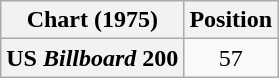<table class="wikitable plainrowheaders" style="text-align:center">
<tr>
<th scope="col">Chart (1975)</th>
<th scope="col">Position</th>
</tr>
<tr>
<th scope="row">US <em>Billboard</em> 200</th>
<td>57</td>
</tr>
</table>
